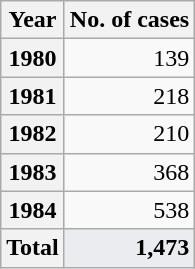<table class="wikitable sortable floatright" style="text-align:right;">
<tr>
<th scope="col">Year</th>
<th scope="col">No. of cases</th>
</tr>
<tr>
<th scope="row">1980</th>
<td>139</td>
</tr>
<tr>
<th scope="row">1981</th>
<td>218</td>
</tr>
<tr>
<th scope="row">1982</th>
<td>210</td>
</tr>
<tr>
<th scope="row">1983</th>
<td>368</td>
</tr>
<tr>
<th scope="row">1984</th>
<td>538</td>
</tr>
<tr>
<th scope="row">Total</th>
<td style="background-color:#eaecf0;"><strong>1,473</strong></td>
</tr>
</table>
